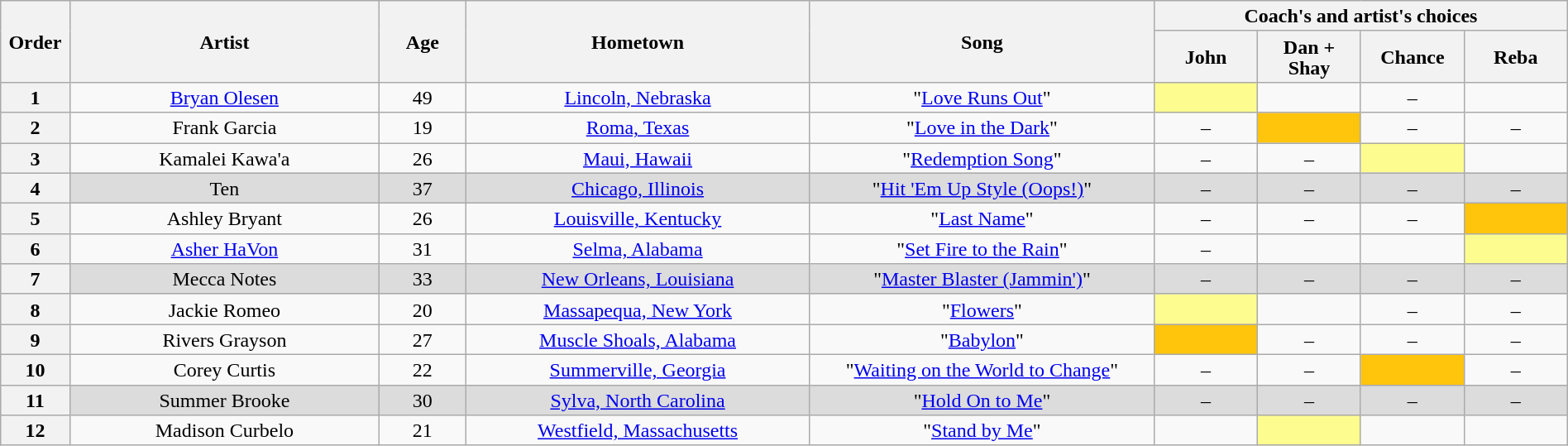<table class="wikitable" style="text-align:center; line-height:17px; width:100%">
<tr>
<th scope="col" rowspan="2" style="width:04%">Order</th>
<th scope="col" rowspan="2" style="width:18%">Artist</th>
<th scope="col" rowspan="2" style="width:05%">Age</th>
<th scope="col" rowspan="2" style="width:20%">Hometown</th>
<th scope="col" rowspan="2" style="width:20%">Song</th>
<th scope="col" colspan="4" style="width:24%">Coach's and artist's choices</th>
</tr>
<tr>
<th style="width:06%">John</th>
<th style="width:06%">Dan + Shay</th>
<th style="width:06%">Chance</th>
<th style="width:06%">Reba</th>
</tr>
<tr>
<th>1</th>
<td><a href='#'>Bryan Olesen</a></td>
<td>49</td>
<td><a href='#'>Lincoln, Nebraska</a></td>
<td>"<a href='#'>Love Runs Out</a>"</td>
<td style="background:#fdfc8f"><em></em></td>
<td><em></em></td>
<td>–</td>
<td><em></em></td>
</tr>
<tr>
<th>2</th>
<td>Frank Garcia</td>
<td>19</td>
<td><a href='#'>Roma, Texas</a></td>
<td>"<a href='#'>Love in the Dark</a>"</td>
<td>–</td>
<td style="background:#ffc40c"><em></em></td>
<td>–</td>
<td>–</td>
</tr>
<tr>
<th>3</th>
<td>Kamalei Kawa'a</td>
<td>26</td>
<td><a href='#'>Maui, Hawaii</a></td>
<td>"<a href='#'>Redemption Song</a>"</td>
<td>–</td>
<td>–</td>
<td style="background:#fdfc8f"><em></em></td>
<td><em></em></td>
</tr>
<tr style="background:#DCDCDC">
<th>4</th>
<td>Ten</td>
<td>37</td>
<td><a href='#'>Chicago, Illinois</a></td>
<td>"<a href='#'>Hit 'Em Up Style (Oops!)</a>"</td>
<td>–</td>
<td>–</td>
<td>–</td>
<td>–</td>
</tr>
<tr>
<th>5</th>
<td>Ashley Bryant</td>
<td>26</td>
<td><a href='#'>Louisville, Kentucky</a></td>
<td>"<a href='#'>Last Name</a>"</td>
<td>–</td>
<td>–</td>
<td>–</td>
<td style="background:#ffc40c"><em></em></td>
</tr>
<tr>
<th>6</th>
<td><a href='#'>Asher HaVon</a></td>
<td>31</td>
<td><a href='#'>Selma, Alabama</a></td>
<td>"<a href='#'>Set Fire to the Rain</a>"</td>
<td>–</td>
<td><em></em></td>
<td><em></em></td>
<td style="background:#fdfc8f"><em></em></td>
</tr>
<tr style="background:#DCDCDC">
<th>7</th>
<td>Mecca Notes</td>
<td>33</td>
<td><a href='#'>New Orleans, Louisiana</a></td>
<td>"<a href='#'>Master Blaster (Jammin')</a>"</td>
<td>–</td>
<td>–</td>
<td>–</td>
<td>–</td>
</tr>
<tr>
<th>8</th>
<td>Jackie Romeo</td>
<td>20</td>
<td><a href='#'>Massapequa, New York</a></td>
<td>"<a href='#'>Flowers</a>"</td>
<td style="background:#fdfc8f"><em></em></td>
<td><em></em></td>
<td>–</td>
<td>–</td>
</tr>
<tr>
<th>9</th>
<td>Rivers Grayson</td>
<td>27</td>
<td><a href='#'>Muscle Shoals, Alabama</a></td>
<td>"<a href='#'>Babylon</a>"</td>
<td style="background:#ffc40c"><em></em></td>
<td>–</td>
<td>–</td>
<td>–</td>
</tr>
<tr>
<th>10</th>
<td>Corey Curtis</td>
<td>22</td>
<td><a href='#'>Summerville, Georgia</a></td>
<td>"<a href='#'>Waiting on the World to Change</a>"</td>
<td>–</td>
<td>–</td>
<td style="background:#ffc40c"><em></em></td>
<td>–</td>
</tr>
<tr style="background:#DCDCDC">
<th>11</th>
<td>Summer Brooke</td>
<td>30</td>
<td><a href='#'>Sylva, North Carolina</a></td>
<td>"<a href='#'>Hold On to Me</a>"</td>
<td>–</td>
<td>–</td>
<td>–</td>
<td>–</td>
</tr>
<tr>
<th>12</th>
<td>Madison Curbelo</td>
<td>21</td>
<td><a href='#'>Westfield, Massachusetts</a></td>
<td>"<a href='#'>Stand by Me</a>"</td>
<td><em></em></td>
<td style="background:#fdfc8f"><em></em></td>
<td><em></em></td>
<td><em></em></td>
</tr>
</table>
